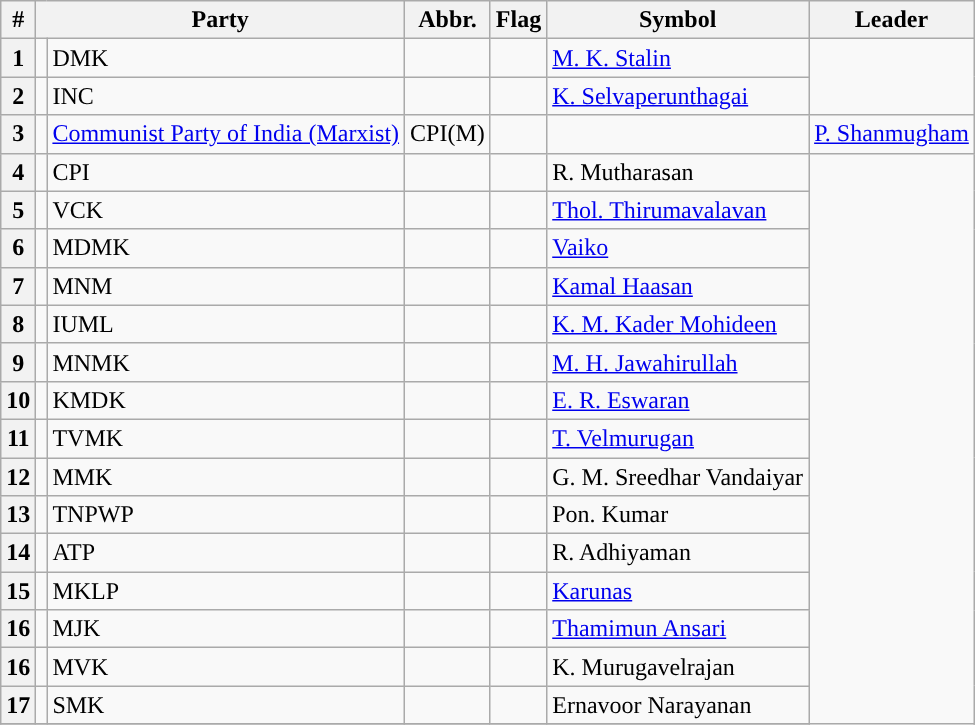<table class="wikitable sortable">
<tr>
<th>#</th>
<th colspan=2>Party</th>
<th>Abbr.</th>
<th>Flag</th>
<th>Symbol</th>
<th>Leader</th>
</tr>
<tr>
<th>1</th>
<td></td>
<td>DMK</td>
<td></td>
<td></td>
<td><a href='#'>M. K. Stalin</a></td>
</tr>
<tr>
<th>2</th>
<td></td>
<td>INC</td>
<td></td>
<td></td>
<td><a href='#'>K. Selvaperunthagai</a></td>
</tr>
<tr>
<th>3</th>
<td></td>
<td><a href='#'>Communist Party of India  (Marxist)</a></td>
<td>CPI(M)</td>
<td></td>
<td></td>
<td><a href='#'>P. Shanmugham</a></td>
</tr>
<tr>
<th>4</th>
<td></td>
<td>CPI</td>
<td></td>
<td></td>
<td>R. Mutharasan</td>
</tr>
<tr>
<th>5</th>
<td></td>
<td>VCK</td>
<td></td>
<td></td>
<td><a href='#'>Thol. Thirumavalavan</a></td>
</tr>
<tr>
<th>6</th>
<td></td>
<td>MDMK</td>
<td></td>
<td></td>
<td><a href='#'>Vaiko</a></td>
</tr>
<tr>
<th>7</th>
<td></td>
<td>MNM</td>
<td></td>
<td></td>
<td><a href='#'>Kamal Haasan</a></td>
</tr>
<tr>
<th>8</th>
<td></td>
<td>IUML</td>
<td></td>
<td></td>
<td><a href='#'>K. M. Kader Mohideen</a></td>
</tr>
<tr>
<th>9</th>
<td></td>
<td>MNMK</td>
<td></td>
<td></td>
<td><a href='#'>M. H. Jawahirullah</a></td>
</tr>
<tr>
<th>10</th>
<td></td>
<td>KMDK</td>
<td></td>
<td></td>
<td><a href='#'>E. R. Eswaran</a></td>
</tr>
<tr>
<th>11</th>
<td></td>
<td>TVMK</td>
<td></td>
<td></td>
<td><a href='#'>T. Velmurugan</a></td>
</tr>
<tr>
<th>12</th>
<td></td>
<td>MMK</td>
<td></td>
<td></td>
<td>G. M. Sreedhar Vandaiyar</td>
</tr>
<tr>
<th>13</th>
<td></td>
<td>TNPWP</td>
<td></td>
<td></td>
<td>Pon. Kumar</td>
</tr>
<tr>
<th>14</th>
<td></td>
<td>ATP</td>
<td></td>
<td></td>
<td>R. Adhiyaman</td>
</tr>
<tr>
<th>15</th>
<td></td>
<td>MKLP</td>
<td></td>
<td></td>
<td><a href='#'>Karunas</a></td>
</tr>
<tr>
<th>16</th>
<td></td>
<td>MJK</td>
<td></td>
<td></td>
<td><a href='#'>Thamimun Ansari</a></td>
</tr>
<tr>
<th>16</th>
<td></td>
<td>MVK</td>
<td></td>
<td></td>
<td>K. Murugavelrajan</td>
</tr>
<tr>
<th>17</th>
<td></td>
<td>SMK</td>
<td></td>
<td></td>
<td>Ernavoor Narayanan</td>
</tr>
<tr>
</tr>
</table>
